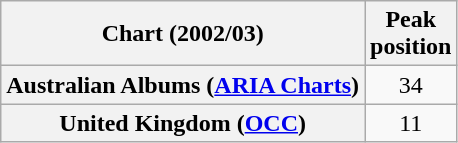<table class="wikitable sortable plainrowheaders" style="text-align:center">
<tr>
<th scope="col">Chart (2002/03)</th>
<th scope="col">Peak<br>position</th>
</tr>
<tr>
<th scope="row">Australian Albums (<a href='#'>ARIA Charts</a>)</th>
<td>34</td>
</tr>
<tr>
<th scope="row">United Kingdom (<a href='#'>OCC</a>)</th>
<td>11</td>
</tr>
</table>
